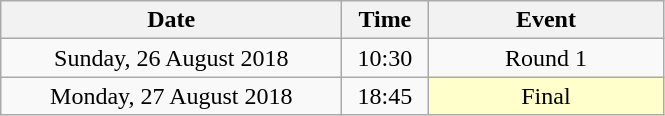<table class = "wikitable" style="text-align:center;">
<tr>
<th width=220>Date</th>
<th width=50>Time</th>
<th width=150>Event</th>
</tr>
<tr>
<td>Sunday, 26 August 2018</td>
<td>10:30</td>
<td>Round 1</td>
</tr>
<tr>
<td>Monday, 27 August 2018</td>
<td>18:45</td>
<td bgcolor=ffffcc>Final</td>
</tr>
</table>
